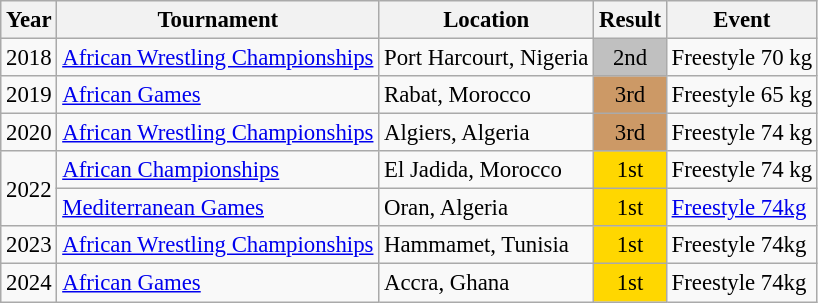<table class="wikitable" style="font-size:95%;">
<tr>
<th>Year</th>
<th>Tournament</th>
<th>Location</th>
<th>Result</th>
<th>Event</th>
</tr>
<tr>
<td>2018</td>
<td><a href='#'>African Wrestling Championships</a></td>
<td>Port Harcourt, Nigeria</td>
<td align="center" bgcolor="silver">2nd</td>
<td>Freestyle 70 kg</td>
</tr>
<tr>
<td>2019</td>
<td><a href='#'>African Games</a></td>
<td>Rabat, Morocco</td>
<td align="center" bgcolor="cc9966">3rd</td>
<td>Freestyle 65 kg</td>
</tr>
<tr>
<td>2020</td>
<td><a href='#'>African Wrestling Championships</a></td>
<td>Algiers, Algeria</td>
<td align="center" bgcolor="cc9966">3rd</td>
<td>Freestyle 74 kg</td>
</tr>
<tr>
<td rowspan=2>2022</td>
<td><a href='#'>African Championships</a></td>
<td>El Jadida, Morocco</td>
<td align="center" bgcolor="gold">1st</td>
<td>Freestyle 74 kg</td>
</tr>
<tr>
<td><a href='#'>Mediterranean Games</a></td>
<td>Oran, Algeria</td>
<td align="center" bgcolor="gold">1st</td>
<td><a href='#'>Freestyle 74kg</a></td>
</tr>
<tr>
<td>2023</td>
<td><a href='#'>African Wrestling Championships</a></td>
<td>Hammamet, Tunisia</td>
<td align="center" bgcolor="gold">1st</td>
<td>Freestyle 74kg</td>
</tr>
<tr>
<td>2024</td>
<td><a href='#'>African Games</a></td>
<td>Accra, Ghana</td>
<td align="center" bgcolor="gold">1st</td>
<td>Freestyle 74kg</td>
</tr>
</table>
